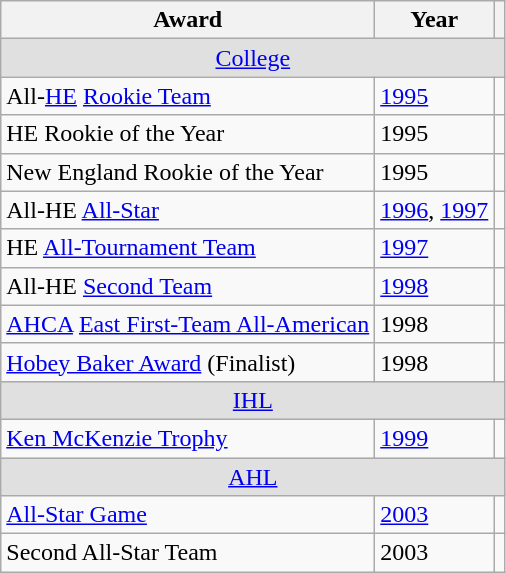<table class="wikitable">
<tr>
<th>Award</th>
<th>Year</th>
<th></th>
</tr>
<tr ALIGN="center" bgcolor="#e0e0e0">
<td colspan="3"><a href='#'>College</a></td>
</tr>
<tr>
<td>All-<a href='#'>HE</a> <a href='#'>Rookie Team</a></td>
<td><a href='#'>1995</a></td>
<td></td>
</tr>
<tr>
<td>HE Rookie of the Year</td>
<td>1995</td>
<td></td>
</tr>
<tr>
<td>New England Rookie of the Year</td>
<td>1995</td>
<td></td>
</tr>
<tr>
<td>All-HE <a href='#'>All-Star</a></td>
<td><a href='#'>1996</a>, <a href='#'>1997</a></td>
<td></td>
</tr>
<tr>
<td>HE <a href='#'>All-Tournament Team</a></td>
<td><a href='#'>1997</a></td>
<td></td>
</tr>
<tr>
<td>All-HE <a href='#'>Second Team</a></td>
<td><a href='#'>1998</a></td>
<td></td>
</tr>
<tr>
<td><a href='#'>AHCA</a> <a href='#'>East First-Team All-American</a></td>
<td>1998</td>
<td></td>
</tr>
<tr>
<td><a href='#'>Hobey Baker Award</a> (Finalist)</td>
<td>1998</td>
<td></td>
</tr>
<tr ALIGN="center" bgcolor="#e0e0e0">
<td colspan="3"><a href='#'>IHL</a></td>
</tr>
<tr>
<td><a href='#'>Ken McKenzie Trophy</a></td>
<td><a href='#'>1999</a></td>
<td></td>
</tr>
<tr ALIGN="center" bgcolor="#e0e0e0">
<td colspan="3"><a href='#'>AHL</a></td>
</tr>
<tr>
<td><a href='#'>All-Star Game</a></td>
<td><a href='#'>2003</a></td>
<td></td>
</tr>
<tr>
<td>Second All-Star Team</td>
<td>2003</td>
<td></td>
</tr>
</table>
